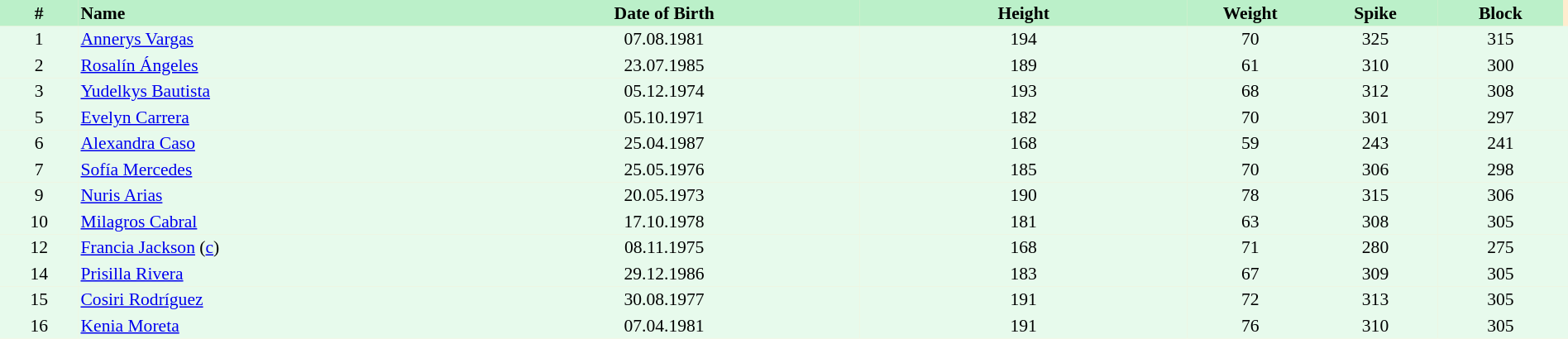<table border=0 cellpadding=2 cellspacing=0  |- bgcolor=#FFECCE style="text-align:center; font-size:90%;" width=100%>
<tr bgcolor=#BBF0C9>
<th width=5%>#</th>
<th width=25% align=left>Name</th>
<th width=25%>Date of Birth</th>
<th width=21%>Height</th>
<th width=8%>Weight</th>
<th width=8%>Spike</th>
<th width=8%>Block</th>
</tr>
<tr bgcolor=#E7FAEC>
<td>1</td>
<td align=left><a href='#'>Annerys Vargas</a></td>
<td>07.08.1981</td>
<td>194</td>
<td>70</td>
<td>325</td>
<td>315</td>
<td></td>
</tr>
<tr bgcolor=#E7FAEC>
<td>2</td>
<td align=left><a href='#'>Rosalín Ángeles</a></td>
<td>23.07.1985</td>
<td>189</td>
<td>61</td>
<td>310</td>
<td>300</td>
<td></td>
</tr>
<tr bgcolor=#E7FAEC>
<td>3</td>
<td align=left><a href='#'>Yudelkys Bautista</a></td>
<td>05.12.1974</td>
<td>193</td>
<td>68</td>
<td>312</td>
<td>308</td>
<td></td>
</tr>
<tr bgcolor=#E7FAEC>
<td>5</td>
<td align=left><a href='#'>Evelyn Carrera</a></td>
<td>05.10.1971</td>
<td>182</td>
<td>70</td>
<td>301</td>
<td>297</td>
<td></td>
</tr>
<tr bgcolor=#E7FAEC>
<td>6</td>
<td align=left><a href='#'>Alexandra Caso</a></td>
<td>25.04.1987</td>
<td>168</td>
<td>59</td>
<td>243</td>
<td>241</td>
<td></td>
</tr>
<tr bgcolor=#E7FAEC>
<td>7</td>
<td align=left><a href='#'>Sofía Mercedes</a></td>
<td>25.05.1976</td>
<td>185</td>
<td>70</td>
<td>306</td>
<td>298</td>
<td></td>
</tr>
<tr bgcolor=#E7FAEC>
<td>9</td>
<td align=left><a href='#'>Nuris Arias</a></td>
<td>20.05.1973</td>
<td>190</td>
<td>78</td>
<td>315</td>
<td>306</td>
<td></td>
</tr>
<tr bgcolor=#E7FAEC>
<td>10</td>
<td align=left><a href='#'>Milagros Cabral</a></td>
<td>17.10.1978</td>
<td>181</td>
<td>63</td>
<td>308</td>
<td>305</td>
<td></td>
</tr>
<tr bgcolor=#E7FAEC>
<td>12</td>
<td align=left><a href='#'>Francia Jackson</a> (<a href='#'>c</a>)</td>
<td>08.11.1975</td>
<td>168</td>
<td>71</td>
<td>280</td>
<td>275</td>
<td></td>
</tr>
<tr bgcolor=#E7FAEC>
<td>14</td>
<td align=left><a href='#'>Prisilla Rivera</a></td>
<td>29.12.1986</td>
<td>183</td>
<td>67</td>
<td>309</td>
<td>305</td>
<td></td>
</tr>
<tr bgcolor=#E7FAEC>
<td>15</td>
<td align=left><a href='#'>Cosiri Rodríguez</a></td>
<td>30.08.1977</td>
<td>191</td>
<td>72</td>
<td>313</td>
<td>305</td>
<td></td>
</tr>
<tr bgcolor=#E7FAEC>
<td>16</td>
<td align=left><a href='#'>Kenia Moreta</a></td>
<td>07.04.1981</td>
<td>191</td>
<td>76</td>
<td>310</td>
<td>305</td>
<td></td>
</tr>
</table>
